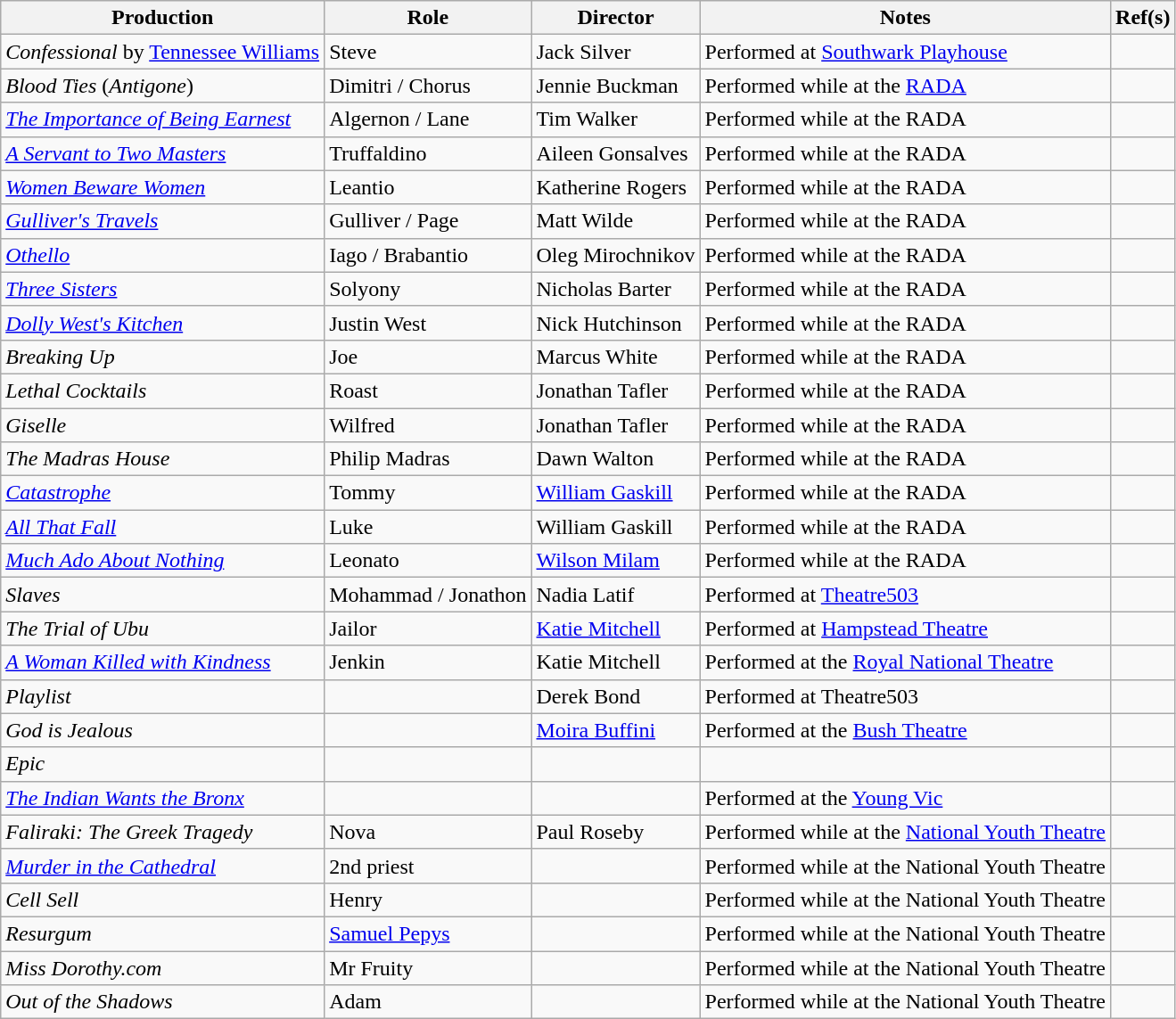<table class="wikitable sortable">
<tr>
<th>Production</th>
<th>Role</th>
<th>Director</th>
<th class="unsortable">Notes</th>
<th class="unsortable">Ref(s)</th>
</tr>
<tr>
<td><em>Confessional</em> by <a href='#'>Tennessee Williams</a></td>
<td>Steve</td>
<td>Jack Silver</td>
<td>Performed at <a href='#'>Southwark Playhouse</a></td>
<td></td>
</tr>
<tr>
<td><em>Blood Ties</em> (<em>Antigone</em>)</td>
<td>Dimitri / Chorus</td>
<td>Jennie Buckman</td>
<td>Performed while at the <a href='#'>RADA</a></td>
<td></td>
</tr>
<tr>
<td><em><a href='#'>The Importance of Being Earnest</a></em></td>
<td>Algernon / Lane</td>
<td>Tim Walker</td>
<td>Performed while at the RADA</td>
<td></td>
</tr>
<tr>
<td><em><a href='#'>A Servant to Two Masters</a></em></td>
<td>Truffaldino</td>
<td>Aileen Gonsalves</td>
<td>Performed while at the RADA</td>
<td></td>
</tr>
<tr>
<td><em><a href='#'>Women Beware Women</a></em></td>
<td>Leantio</td>
<td>Katherine Rogers</td>
<td>Performed while at the RADA</td>
<td></td>
</tr>
<tr>
<td><em><a href='#'>Gulliver's Travels</a></em></td>
<td>Gulliver / Page</td>
<td>Matt Wilde</td>
<td>Performed while at the RADA</td>
<td></td>
</tr>
<tr>
<td><em><a href='#'>Othello</a></em></td>
<td>Iago / Brabantio</td>
<td>Oleg Mirochnikov</td>
<td>Performed while at the RADA</td>
<td></td>
</tr>
<tr>
<td><em><a href='#'>Three Sisters</a></em></td>
<td>Solyony</td>
<td>Nicholas Barter</td>
<td>Performed while at the RADA</td>
<td></td>
</tr>
<tr>
<td><em><a href='#'>Dolly West's Kitchen</a></em></td>
<td>Justin West</td>
<td>Nick Hutchinson</td>
<td>Performed while at the RADA</td>
<td></td>
</tr>
<tr>
<td><em>Breaking Up</em></td>
<td>Joe</td>
<td>Marcus White</td>
<td>Performed while at the RADA</td>
<td></td>
</tr>
<tr>
<td><em>Lethal Cocktails</em></td>
<td>Roast</td>
<td>Jonathan Tafler</td>
<td>Performed while at the RADA</td>
<td></td>
</tr>
<tr>
<td><em>Giselle</em></td>
<td>Wilfred</td>
<td>Jonathan Tafler</td>
<td>Performed while at the RADA</td>
<td></td>
</tr>
<tr>
<td><em>The Madras House</em></td>
<td>Philip Madras</td>
<td>Dawn Walton</td>
<td>Performed while at the RADA</td>
<td></td>
</tr>
<tr>
<td><em><a href='#'>Catastrophe</a></em></td>
<td>Tommy</td>
<td><a href='#'>William Gaskill</a></td>
<td>Performed while at the RADA</td>
<td></td>
</tr>
<tr>
<td><em><a href='#'>All That Fall</a></em></td>
<td>Luke</td>
<td>William Gaskill</td>
<td>Performed while at the RADA</td>
<td></td>
</tr>
<tr>
<td><em><a href='#'>Much Ado About Nothing</a></em></td>
<td>Leonato</td>
<td><a href='#'>Wilson Milam</a></td>
<td>Performed while at the RADA</td>
<td></td>
</tr>
<tr>
<td><em>Slaves</em></td>
<td>Mohammad / Jonathon</td>
<td>Nadia Latif</td>
<td>Performed at <a href='#'>Theatre503</a></td>
<td></td>
</tr>
<tr>
<td><em>The Trial of Ubu</em></td>
<td>Jailor</td>
<td><a href='#'>Katie Mitchell</a></td>
<td>Performed at <a href='#'>Hampstead Theatre</a></td>
<td></td>
</tr>
<tr>
<td><em><a href='#'>A Woman Killed with Kindness</a></em></td>
<td>Jenkin</td>
<td>Katie Mitchell</td>
<td>Performed at the <a href='#'>Royal National Theatre</a></td>
<td></td>
</tr>
<tr>
<td><em>Playlist</em></td>
<td></td>
<td>Derek Bond</td>
<td>Performed at Theatre503</td>
<td></td>
</tr>
<tr>
<td><em>God is Jealous</em></td>
<td></td>
<td><a href='#'>Moira Buffini</a></td>
<td>Performed at the <a href='#'>Bush Theatre</a></td>
<td></td>
</tr>
<tr>
<td><em>Epic</em></td>
<td></td>
<td></td>
<td></td>
<td></td>
</tr>
<tr>
<td><em><a href='#'>The Indian Wants the Bronx</a></em></td>
<td></td>
<td></td>
<td>Performed at the <a href='#'>Young Vic</a></td>
<td></td>
</tr>
<tr>
<td><em>Faliraki: The Greek Tragedy</em></td>
<td>Nova</td>
<td>Paul Roseby</td>
<td>Performed while at the <a href='#'>National Youth Theatre</a></td>
<td></td>
</tr>
<tr>
<td><em><a href='#'>Murder in the Cathedral</a></em></td>
<td>2nd priest</td>
<td></td>
<td>Performed while at the National Youth Theatre</td>
<td></td>
</tr>
<tr>
<td><em>Cell Sell</em></td>
<td>Henry</td>
<td></td>
<td>Performed while at the National Youth Theatre</td>
<td></td>
</tr>
<tr>
<td><em>Resurgum</em></td>
<td><a href='#'>Samuel Pepys</a></td>
<td></td>
<td>Performed while at the National Youth Theatre</td>
<td></td>
</tr>
<tr>
<td><em>Miss Dorothy.com</em></td>
<td>Mr Fruity</td>
<td></td>
<td>Performed while at the National Youth Theatre</td>
<td></td>
</tr>
<tr>
<td><em>Out of the Shadows</em></td>
<td>Adam</td>
<td></td>
<td>Performed while at the National Youth Theatre</td>
<td></td>
</tr>
</table>
